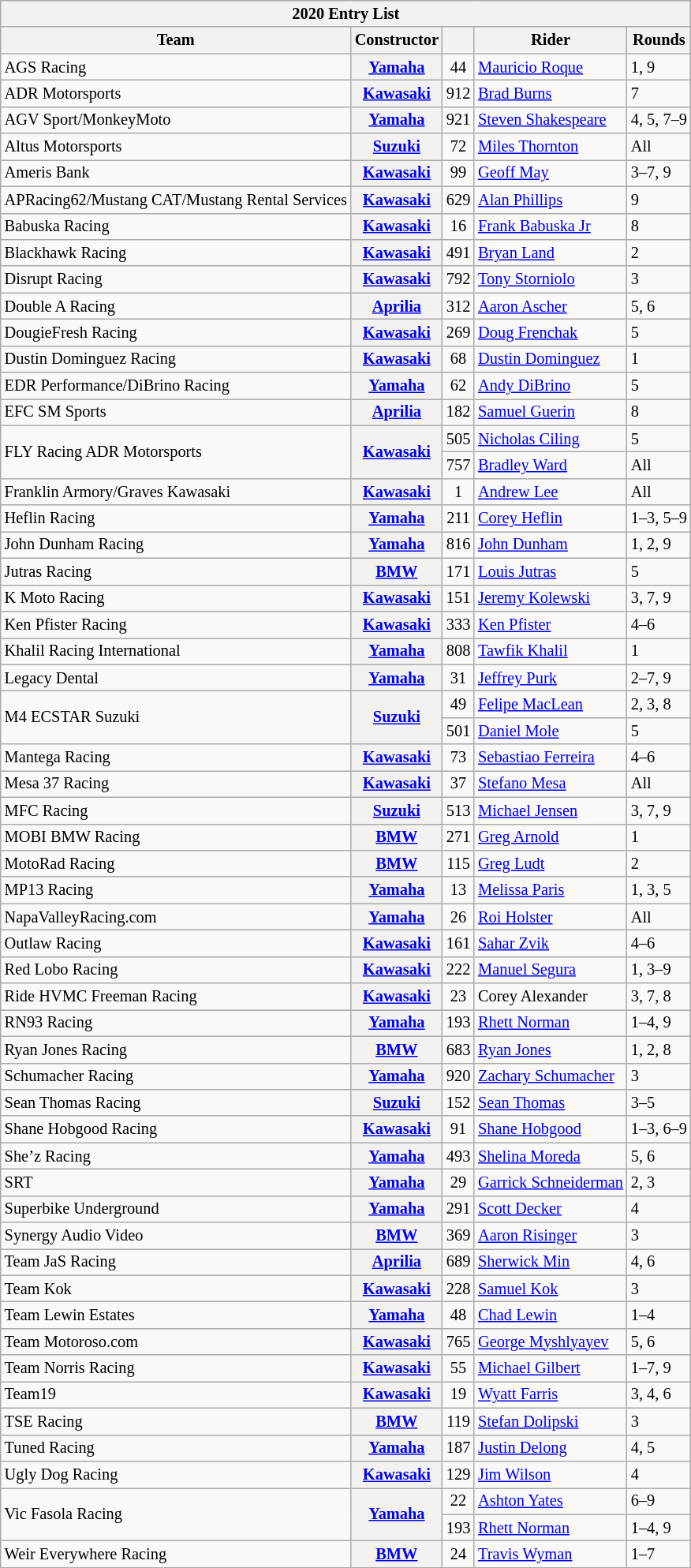<table class="wikitable" style="font-size: 85%;">
<tr>
<th colspan=5>2020 Entry List</th>
</tr>
<tr>
<th>Team</th>
<th>Constructor</th>
<th></th>
<th>Rider</th>
<th>Rounds</th>
</tr>
<tr>
<td>AGS Racing</td>
<th><a href='#'>Yamaha</a></th>
<td align=center>44</td>
<td align=left> <a href='#'>Mauricio Roque</a></td>
<td>1, 9</td>
</tr>
<tr>
<td>ADR Motorsports</td>
<th><a href='#'>Kawasaki</a></th>
<td align=center>912</td>
<td align=left> <a href='#'>Brad Burns</a></td>
<td>7</td>
</tr>
<tr>
<td>AGV Sport/MonkeyMoto</td>
<th><a href='#'>Yamaha</a></th>
<td align=center>921</td>
<td align=left> <a href='#'>Steven Shakespeare</a></td>
<td>4, 5, 7–9</td>
</tr>
<tr>
<td>Altus Motorsports</td>
<th><a href='#'>Suzuki</a></th>
<td align=center>72</td>
<td align=left> <a href='#'>Miles Thornton</a></td>
<td>All</td>
</tr>
<tr>
<td>Ameris Bank</td>
<th><a href='#'>Kawasaki</a></th>
<td align=center>99</td>
<td align=left> <a href='#'>Geoff May</a></td>
<td>3–7, 9</td>
</tr>
<tr>
<td>APRacing62/Mustang CAT/Mustang Rental Services</td>
<th><a href='#'>Kawasaki</a></th>
<td align=center>629</td>
<td align=left> <a href='#'>Alan Phillips</a></td>
<td>9</td>
</tr>
<tr>
<td>Babuska Racing</td>
<th><a href='#'>Kawasaki</a></th>
<td align=center>16</td>
<td align=left> <a href='#'>Frank Babuska Jr</a></td>
<td>8</td>
</tr>
<tr>
<td>Blackhawk Racing</td>
<th><a href='#'>Kawasaki</a></th>
<td align=center>491</td>
<td align=left> <a href='#'>Bryan Land</a></td>
<td>2</td>
</tr>
<tr>
<td>Disrupt Racing</td>
<th><a href='#'>Kawasaki</a></th>
<td align=center>792</td>
<td align=left> <a href='#'>Tony Storniolo</a></td>
<td>3</td>
</tr>
<tr>
<td>Double A Racing</td>
<th><a href='#'>Aprilia</a></th>
<td align=center>312</td>
<td align=left> <a href='#'>Aaron Ascher</a></td>
<td>5, 6</td>
</tr>
<tr>
<td>DougieFresh Racing</td>
<th><a href='#'>Kawasaki</a></th>
<td align=center>269</td>
<td align=left> <a href='#'>Doug Frenchak</a></td>
<td>5</td>
</tr>
<tr>
<td>Dustin Dominguez Racing</td>
<th><a href='#'>Kawasaki</a></th>
<td align=center>68</td>
<td align=left> <a href='#'>Dustin Dominguez</a></td>
<td>1</td>
</tr>
<tr>
<td>EDR Performance/DiBrino Racing</td>
<th><a href='#'>Yamaha</a></th>
<td align=center>62</td>
<td align=left> <a href='#'>Andy DiBrino</a></td>
<td>5</td>
</tr>
<tr>
<td>EFC SM Sports</td>
<th><a href='#'>Aprilia</a></th>
<td align=center>182</td>
<td align=left> <a href='#'>Samuel Guerin</a></td>
<td>8</td>
</tr>
<tr>
<td rowspan=2>FLY Racing ADR Motorsports</td>
<th rowspan=2><a href='#'>Kawasaki</a></th>
<td align=center>505</td>
<td align=left> <a href='#'>Nicholas Ciling</a></td>
<td>5</td>
</tr>
<tr>
<td align=center>757</td>
<td align=left> <a href='#'>Bradley Ward</a></td>
<td>All</td>
</tr>
<tr>
<td>Franklin Armory/Graves Kawasaki</td>
<th><a href='#'>Kawasaki</a></th>
<td align=center>1</td>
<td align=left> <a href='#'>Andrew Lee</a></td>
<td>All</td>
</tr>
<tr>
<td>Heflin Racing</td>
<th><a href='#'>Yamaha</a></th>
<td align=center>211</td>
<td align=left> <a href='#'>Corey Heflin</a></td>
<td>1–3, 5–9</td>
</tr>
<tr>
<td>John Dunham Racing</td>
<th><a href='#'>Yamaha</a></th>
<td align=center>816</td>
<td align=left> <a href='#'>John Dunham</a></td>
<td>1, 2, 9</td>
</tr>
<tr>
<td>Jutras Racing</td>
<th><a href='#'>BMW</a></th>
<td align=center>171</td>
<td align=left> <a href='#'>Louis Jutras</a></td>
<td>5</td>
</tr>
<tr>
<td>K Moto Racing</td>
<th><a href='#'>Kawasaki</a></th>
<td align=center>151</td>
<td align=left> <a href='#'>Jeremy Kolewski</a></td>
<td>3, 7, 9</td>
</tr>
<tr>
<td>Ken Pfister Racing</td>
<th><a href='#'>Kawasaki</a></th>
<td align=center>333</td>
<td align=left> <a href='#'>Ken Pfister</a></td>
<td>4–6</td>
</tr>
<tr>
<td>Khalil Racing International</td>
<th><a href='#'>Yamaha</a></th>
<td align=center>808</td>
<td align=left> <a href='#'>Tawfik Khalil</a></td>
<td>1</td>
</tr>
<tr>
<td>Legacy Dental</td>
<th><a href='#'>Yamaha</a></th>
<td align=center>31</td>
<td align=left> <a href='#'>Jeffrey Purk</a></td>
<td>2–7, 9</td>
</tr>
<tr>
<td rowspan=2>M4 ECSTAR Suzuki</td>
<th rowspan=2><a href='#'>Suzuki</a></th>
<td align=center>49</td>
<td align=left> <a href='#'>Felipe MacLean</a></td>
<td>2, 3, 8</td>
</tr>
<tr>
<td align=center>501</td>
<td align=left> <a href='#'>Daniel Mole</a></td>
<td>5</td>
</tr>
<tr>
<td>Mantega Racing</td>
<th><a href='#'>Kawasaki</a></th>
<td align=center>73</td>
<td align=left> <a href='#'>Sebastiao Ferreira</a></td>
<td>4–6</td>
</tr>
<tr>
<td>Mesa 37 Racing</td>
<th><a href='#'>Kawasaki</a></th>
<td align=center>37</td>
<td align=left> <a href='#'>Stefano Mesa</a></td>
<td>All</td>
</tr>
<tr>
<td>MFC Racing</td>
<th><a href='#'>Suzuki</a></th>
<td align=center>513</td>
<td align=left> <a href='#'>Michael Jensen</a></td>
<td>3, 7, 9</td>
</tr>
<tr>
<td>MOBI BMW Racing</td>
<th><a href='#'>BMW</a></th>
<td align=center>271</td>
<td align=left> <a href='#'>Greg Arnold</a></td>
<td>1</td>
</tr>
<tr>
<td>MotoRad Racing</td>
<th><a href='#'>BMW</a></th>
<td align=center>115</td>
<td align=left> <a href='#'>Greg Ludt</a></td>
<td>2</td>
</tr>
<tr>
<td>MP13 Racing</td>
<th><a href='#'>Yamaha</a></th>
<td align=center>13</td>
<td align=left> <a href='#'>Melissa Paris</a></td>
<td>1, 3, 5</td>
</tr>
<tr>
<td>NapaValleyRacing.com</td>
<th><a href='#'>Yamaha</a></th>
<td align=center>26</td>
<td align=left> <a href='#'>Roi Holster</a></td>
<td>All</td>
</tr>
<tr>
<td>Outlaw Racing</td>
<th><a href='#'>Kawasaki</a></th>
<td align=center>161</td>
<td align=left> <a href='#'>Sahar Zvik</a></td>
<td>4–6</td>
</tr>
<tr>
<td>Red Lobo Racing</td>
<th><a href='#'>Kawasaki</a></th>
<td align=center>222</td>
<td align=left> <a href='#'>Manuel Segura</a></td>
<td>1, 3–9</td>
</tr>
<tr>
<td>Ride HVMC Freeman Racing</td>
<th><a href='#'>Kawasaki</a></th>
<td align=center>23</td>
<td align=left> Corey Alexander</td>
<td>3, 7, 8</td>
</tr>
<tr>
<td>RN93 Racing</td>
<th><a href='#'>Yamaha</a></th>
<td align=center>193</td>
<td align=left> <a href='#'>Rhett Norman</a></td>
<td>1–4, 9</td>
</tr>
<tr>
<td>Ryan Jones Racing</td>
<th><a href='#'>BMW</a></th>
<td align=center>683</td>
<td align=left> <a href='#'>Ryan Jones</a></td>
<td>1, 2, 8</td>
</tr>
<tr>
<td>Schumacher Racing</td>
<th><a href='#'>Yamaha</a></th>
<td align=center>920</td>
<td align=left> <a href='#'>Zachary Schumacher</a></td>
<td>3</td>
</tr>
<tr>
<td>Sean Thomas Racing</td>
<th><a href='#'>Suzuki</a></th>
<td align=center>152</td>
<td align=left> <a href='#'>Sean Thomas</a></td>
<td>3–5</td>
</tr>
<tr>
<td>Shane Hobgood Racing</td>
<th><a href='#'>Kawasaki</a></th>
<td align=center>91</td>
<td align=left> <a href='#'>Shane Hobgood</a></td>
<td>1–3, 6–9</td>
</tr>
<tr>
<td>She’z Racing</td>
<th><a href='#'>Yamaha</a></th>
<td align=center>493</td>
<td align=left> <a href='#'>Shelina Moreda</a></td>
<td>5, 6</td>
</tr>
<tr>
<td>SRT</td>
<th><a href='#'>Yamaha</a></th>
<td align=center>29</td>
<td align=left> <a href='#'>Garrick Schneiderman</a></td>
<td>2, 3</td>
</tr>
<tr>
<td>Superbike Underground</td>
<th><a href='#'>Yamaha</a></th>
<td align=center>291</td>
<td align=left> <a href='#'>Scott Decker</a></td>
<td>4</td>
</tr>
<tr>
<td>Synergy Audio Video</td>
<th><a href='#'>BMW</a></th>
<td align=center>369</td>
<td align=left> <a href='#'>Aaron Risinger</a></td>
<td>3</td>
</tr>
<tr>
<td>Team JaS Racing</td>
<th><a href='#'>Aprilia</a></th>
<td align=center>689</td>
<td align=left> <a href='#'>Sherwick Min</a></td>
<td>4, 6</td>
</tr>
<tr>
<td>Team Kok</td>
<th><a href='#'>Kawasaki</a></th>
<td align=center>228</td>
<td align=left> <a href='#'>Samuel Kok</a></td>
<td>3</td>
</tr>
<tr>
<td>Team Lewin Estates</td>
<th><a href='#'>Yamaha</a></th>
<td align=center>48</td>
<td align=left> <a href='#'>Chad Lewin</a></td>
<td>1–4</td>
</tr>
<tr>
<td>Team Motoroso.com</td>
<th><a href='#'>Kawasaki</a></th>
<td align=center>765</td>
<td align=left> <a href='#'>George Myshlyayev</a></td>
<td>5, 6</td>
</tr>
<tr>
<td>Team Norris Racing</td>
<th><a href='#'>Kawasaki</a></th>
<td align=center>55</td>
<td align=left> <a href='#'>Michael Gilbert</a></td>
<td>1–7, 9</td>
</tr>
<tr>
<td>Team19</td>
<th><a href='#'>Kawasaki</a></th>
<td align=center>19</td>
<td align=left> <a href='#'>Wyatt Farris</a></td>
<td>3, 4, 6</td>
</tr>
<tr>
<td>TSE Racing</td>
<th><a href='#'>BMW</a></th>
<td align=center>119</td>
<td align=left> <a href='#'>Stefan Dolipski</a></td>
<td>3</td>
</tr>
<tr>
<td>Tuned Racing</td>
<th><a href='#'>Yamaha</a></th>
<td align=center>187</td>
<td align=left> <a href='#'>Justin Delong</a></td>
<td>4, 5</td>
</tr>
<tr>
<td>Ugly Dog Racing</td>
<th><a href='#'>Kawasaki</a></th>
<td align=center>129</td>
<td align=left> <a href='#'>Jim Wilson</a></td>
<td>4</td>
</tr>
<tr>
<td rowspan=2>Vic Fasola Racing</td>
<th rowspan=2><a href='#'>Yamaha</a></th>
<td align=center>22</td>
<td align=left> <a href='#'>Ashton Yates</a></td>
<td>6–9</td>
</tr>
<tr>
<td align=center>193</td>
<td align=left> <a href='#'>Rhett Norman</a></td>
<td>1–4, 9</td>
</tr>
<tr>
<td>Weir Everywhere Racing</td>
<th><a href='#'>BMW</a></th>
<td align=center>24</td>
<td align=left> <a href='#'>Travis Wyman</a></td>
<td>1–7</td>
</tr>
<tr>
</tr>
</table>
